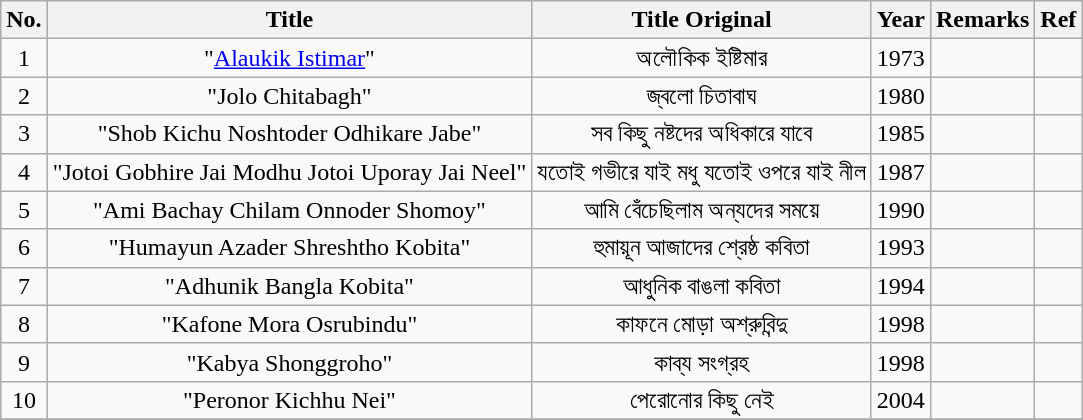<table class="wikitable plainrowheaders sortable" style="text-align: center; margin-right: 0;">
<tr>
<th scope="col">No.</th>
<th scope="col">Title</th>
<th scope="col">Title Original</th>
<th scope="col">Year</th>
<th scope="col" class="unsortable">Remarks</th>
<th scope="col" class="unsortable">Ref</th>
</tr>
<tr>
<td>1</td>
<td>"<a href='#'>Alaukik Istimar</a>"</td>
<td>অলৌকিক ইষ্টিমার</td>
<td>1973</td>
<td></td>
<td></td>
</tr>
<tr>
<td>2</td>
<td>"Jolo Chitabagh"</td>
<td>জ্বলো চিতাবাঘ</td>
<td>1980</td>
<td></td>
<td></td>
</tr>
<tr>
<td>3</td>
<td>"Shob Kichu Noshtoder Odhikare Jabe"</td>
<td>সব কিছু নষ্টদের অধিকারে যাবে</td>
<td>1985</td>
<td></td>
<td></td>
</tr>
<tr>
<td>4</td>
<td>"Jotoi Gobhire Jai Modhu Jotoi Uporay Jai Neel"</td>
<td>যতোই গভীরে যাই মধু যতোই ওপরে যাই নীল</td>
<td>1987</td>
<td></td>
<td></td>
</tr>
<tr>
<td>5</td>
<td>"Ami Bachay Chilam Onnoder Shomoy"</td>
<td>আমি বেঁচেছিলাম অন্যদের সময়ে</td>
<td>1990</td>
<td></td>
<td></td>
</tr>
<tr>
<td>6</td>
<td>"Humayun Azader Shreshtho Kobita"</td>
<td>হুমায়ূন আজাদের শ্রেষ্ঠ কবিতা</td>
<td>1993</td>
<td></td>
<td></td>
</tr>
<tr>
<td>7</td>
<td>"Adhunik Bangla Kobita"</td>
<td>আধুনিক বাঙলা কবিতা</td>
<td>1994</td>
<td></td>
<td></td>
</tr>
<tr>
<td>8</td>
<td>"Kafone Mora Osrubindu"</td>
<td>কাফনে মোড়া অশ্রুবিন্দু</td>
<td>1998</td>
<td></td>
<td></td>
</tr>
<tr>
<td>9</td>
<td>"Kabya Shonggroho"</td>
<td>কাব্য সংগ্রহ</td>
<td>1998</td>
<td></td>
<td></td>
</tr>
<tr>
<td>10</td>
<td>"Peronor Kichhu Nei"</td>
<td>পেরোনোর কিছু নেই</td>
<td>2004</td>
<td></td>
<td></td>
</tr>
<tr>
</tr>
</table>
